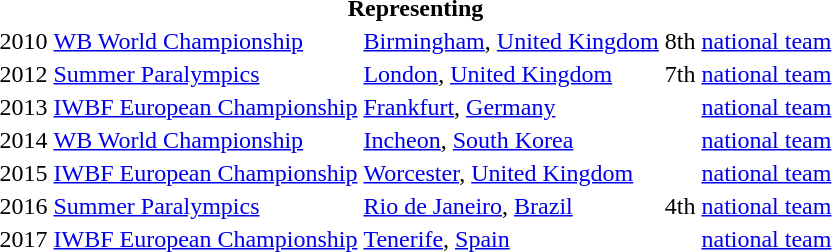<table>
<tr>
<th colspan="6">Representing </th>
</tr>
<tr>
<td>2010</td>
<td><a href='#'>WB World Championship</a></td>
<td><a href='#'>Birmingham</a>, <a href='#'>United Kingdom</a></td>
<td>8th</td>
<td><a href='#'>national team</a></td>
</tr>
<tr>
<td>2012</td>
<td><a href='#'>Summer Paralympics</a></td>
<td><a href='#'>London</a>, <a href='#'>United Kingdom</a></td>
<td>7th</td>
<td><a href='#'>national team</a></td>
</tr>
<tr>
<td>2013</td>
<td><a href='#'>IWBF European Championship</a></td>
<td><a href='#'>Frankfurt</a>, <a href='#'>Germany</a></td>
<td></td>
<td><a href='#'>national team</a></td>
</tr>
<tr>
<td>2014</td>
<td><a href='#'>WB World Championship</a></td>
<td><a href='#'>Incheon</a>, <a href='#'>South Korea</a></td>
<td></td>
<td><a href='#'>national team</a></td>
</tr>
<tr>
<td>2015</td>
<td><a href='#'>IWBF European Championship</a></td>
<td><a href='#'>Worcester</a>, <a href='#'>United Kingdom</a></td>
<td></td>
<td><a href='#'>national team</a></td>
</tr>
<tr>
<td>2016</td>
<td><a href='#'>Summer Paralympics</a></td>
<td><a href='#'>Rio de Janeiro</a>, <a href='#'>Brazil</a></td>
<td>4th</td>
<td><a href='#'>national team</a></td>
</tr>
<tr>
<td>2017</td>
<td><a href='#'>IWBF European Championship</a></td>
<td><a href='#'>Tenerife</a>, <a href='#'>Spain</a></td>
<td></td>
<td><a href='#'>national team</a></td>
</tr>
</table>
